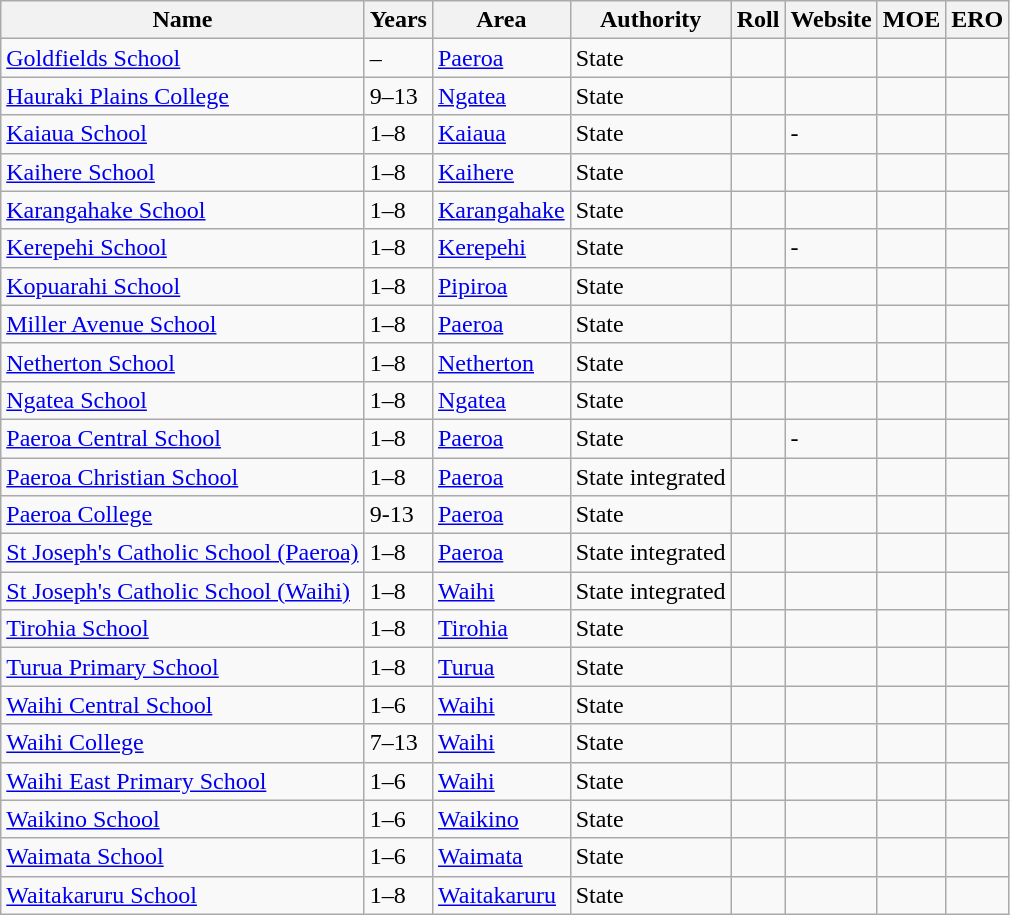<table class="wikitable sortable">
<tr>
<th>Name</th>
<th>Years</th>
<th>Area</th>
<th>Authority</th>
<th>Roll</th>
<th>Website</th>
<th>MOE</th>
<th>ERO</th>
</tr>
<tr>
<td><a href='#'>Goldfields School</a></td>
<td>–</td>
<td><a href='#'>Paeroa</a></td>
<td>State</td>
<td></td>
<td></td>
<td></td>
<td></td>
</tr>
<tr>
<td><a href='#'>Hauraki Plains College</a></td>
<td>9–13</td>
<td><a href='#'>Ngatea</a></td>
<td>State</td>
<td></td>
<td></td>
<td></td>
<td></td>
</tr>
<tr>
<td><a href='#'>Kaiaua School</a></td>
<td>1–8</td>
<td><a href='#'>Kaiaua</a></td>
<td>State</td>
<td></td>
<td>-</td>
<td></td>
<td></td>
</tr>
<tr>
<td><a href='#'>Kaihere School</a></td>
<td>1–8</td>
<td><a href='#'>Kaihere</a></td>
<td>State</td>
<td></td>
<td></td>
<td></td>
<td></td>
</tr>
<tr>
<td><a href='#'>Karangahake School</a></td>
<td>1–8</td>
<td><a href='#'>Karangahake</a></td>
<td>State</td>
<td></td>
<td></td>
<td></td>
<td></td>
</tr>
<tr>
<td><a href='#'>Kerepehi School</a></td>
<td>1–8</td>
<td><a href='#'>Kerepehi</a></td>
<td>State</td>
<td></td>
<td>-</td>
<td></td>
<td></td>
</tr>
<tr>
<td><a href='#'>Kopuarahi School</a></td>
<td>1–8</td>
<td><a href='#'>Pipiroa</a></td>
<td>State</td>
<td></td>
<td></td>
<td></td>
<td></td>
</tr>
<tr>
<td><a href='#'>Miller Avenue School</a></td>
<td>1–8</td>
<td><a href='#'>Paeroa</a></td>
<td>State</td>
<td></td>
<td></td>
<td></td>
<td></td>
</tr>
<tr>
<td><a href='#'>Netherton School</a></td>
<td>1–8</td>
<td><a href='#'>Netherton</a></td>
<td>State</td>
<td></td>
<td></td>
<td></td>
<td></td>
</tr>
<tr>
<td><a href='#'>Ngatea School</a></td>
<td>1–8</td>
<td><a href='#'>Ngatea</a></td>
<td>State</td>
<td></td>
<td></td>
<td></td>
<td></td>
</tr>
<tr>
<td><a href='#'>Paeroa Central School</a></td>
<td>1–8</td>
<td><a href='#'>Paeroa</a></td>
<td>State</td>
<td></td>
<td>-</td>
<td></td>
<td></td>
</tr>
<tr>
<td><a href='#'>Paeroa Christian School</a></td>
<td>1–8</td>
<td><a href='#'>Paeroa</a></td>
<td>State integrated</td>
<td></td>
<td></td>
<td></td>
<td></td>
</tr>
<tr>
<td><a href='#'>Paeroa College</a></td>
<td>9-13</td>
<td><a href='#'>Paeroa</a></td>
<td>State</td>
<td></td>
<td></td>
<td></td>
<td></td>
</tr>
<tr>
<td><a href='#'>St Joseph's Catholic School (Paeroa)</a></td>
<td>1–8</td>
<td><a href='#'>Paeroa</a></td>
<td>State integrated</td>
<td></td>
<td></td>
<td></td>
<td></td>
</tr>
<tr>
<td><a href='#'>St Joseph's Catholic School (Waihi)</a></td>
<td>1–8</td>
<td><a href='#'>Waihi</a></td>
<td>State integrated</td>
<td></td>
<td></td>
<td></td>
<td></td>
</tr>
<tr>
<td><a href='#'>Tirohia School</a></td>
<td>1–8</td>
<td><a href='#'>Tirohia</a></td>
<td>State</td>
<td></td>
<td></td>
<td></td>
<td></td>
</tr>
<tr>
<td><a href='#'>Turua Primary School</a></td>
<td>1–8</td>
<td><a href='#'>Turua</a></td>
<td>State</td>
<td></td>
<td></td>
<td></td>
<td></td>
</tr>
<tr>
<td><a href='#'>Waihi Central School</a></td>
<td>1–6</td>
<td><a href='#'>Waihi</a></td>
<td>State</td>
<td></td>
<td></td>
<td></td>
<td></td>
</tr>
<tr>
<td><a href='#'>Waihi College</a></td>
<td>7–13</td>
<td><a href='#'>Waihi</a></td>
<td>State</td>
<td></td>
<td></td>
<td></td>
<td></td>
</tr>
<tr>
<td><a href='#'>Waihi East Primary School</a></td>
<td>1–6</td>
<td><a href='#'>Waihi</a></td>
<td>State</td>
<td></td>
<td></td>
<td></td>
<td></td>
</tr>
<tr>
<td><a href='#'>Waikino School</a></td>
<td>1–6</td>
<td><a href='#'>Waikino</a></td>
<td>State</td>
<td></td>
<td></td>
<td></td>
<td></td>
</tr>
<tr>
<td><a href='#'>Waimata School</a></td>
<td>1–6</td>
<td><a href='#'>Waimata</a></td>
<td>State</td>
<td></td>
<td></td>
<td></td>
<td></td>
</tr>
<tr>
<td><a href='#'>Waitakaruru School</a></td>
<td>1–8</td>
<td><a href='#'>Waitakaruru</a></td>
<td>State</td>
<td></td>
<td></td>
<td></td>
<td></td>
</tr>
</table>
